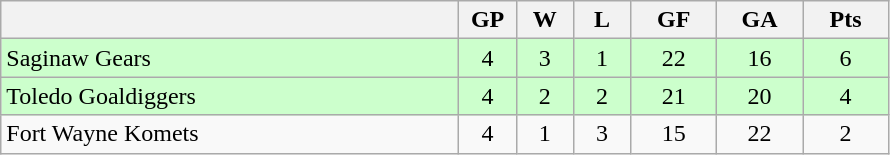<table class="wikitable">
<tr>
<th width="40%"></th>
<th width="5%">GP</th>
<th width="5%">W</th>
<th width="5%">L</th>
<th width="7.5%">GF</th>
<th width="7.5%">GA</th>
<th width="7.5%">Pts</th>
</tr>
<tr align="center" bgcolor="#CCFFCC">
<td align="left">Saginaw Gears</td>
<td>4</td>
<td>3</td>
<td>1</td>
<td>22</td>
<td>16</td>
<td>6</td>
</tr>
<tr align="center" bgcolor="#CCFFCC">
<td align="left">Toledo Goaldiggers</td>
<td>4</td>
<td>2</td>
<td>2</td>
<td>21</td>
<td>20</td>
<td>4</td>
</tr>
<tr align="center">
<td align="left">Fort Wayne Komets</td>
<td>4</td>
<td>1</td>
<td>3</td>
<td>15</td>
<td>22</td>
<td>2</td>
</tr>
</table>
